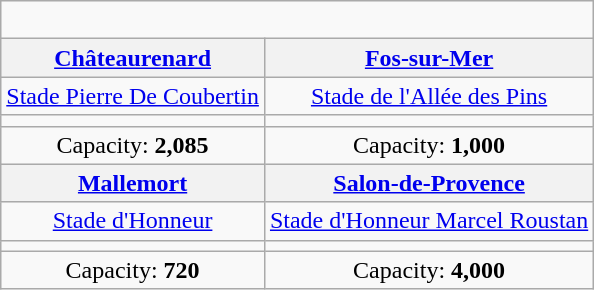<table class="wikitable" style="text-align:center">
<tr>
<td colspan="2"><br></td>
</tr>
<tr>
<th><a href='#'>Châteaurenard</a></th>
<th><a href='#'>Fos-sur-Mer</a></th>
</tr>
<tr>
<td><a href='#'>Stade Pierre De Coubertin</a></td>
<td><a href='#'>Stade de l'Allée des Pins</a></td>
</tr>
<tr>
<td></td>
<td></td>
</tr>
<tr>
<td>Capacity: <strong>2,085</strong></td>
<td>Capacity: <strong>1,000</strong></td>
</tr>
<tr>
<th><a href='#'>Mallemort</a></th>
<th><a href='#'>Salon-de-Provence</a></th>
</tr>
<tr>
<td><a href='#'>Stade d'Honneur</a></td>
<td><a href='#'>Stade d'Honneur Marcel Roustan</a></td>
</tr>
<tr>
<td></td>
<td></td>
</tr>
<tr>
<td>Capacity: <strong>720</strong></td>
<td>Capacity: <strong>4,000</strong></td>
</tr>
</table>
